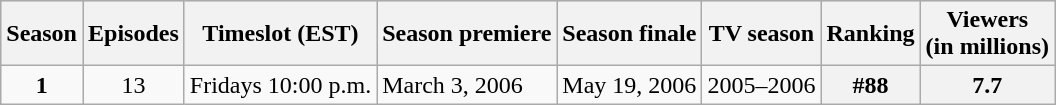<table class="wikitable">
<tr style="background:#e0e0e0;">
<th>Season</th>
<th>Episodes</th>
<th>Timeslot (EST)</th>
<th>Season premiere</th>
<th>Season finale</th>
<th>TV season</th>
<th>Ranking</th>
<th>Viewers<br>(in millions)</th>
</tr>
<tr style="background:#f9f9f9;">
<td style="text-align:center"><strong>1</strong></td>
<td style="text-align:center">13</td>
<td>Fridays 10:00 p.m.</td>
<td>March 3, 2006</td>
<td>May 19, 2006</td>
<td>2005–2006</td>
<th style="text-align:center"><strong>#88</strong></th>
<th style="text-align:center"><strong>7.7</strong></th>
</tr>
</table>
